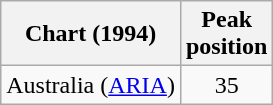<table class="wikitable">
<tr>
<th align="left">Chart (1994)</th>
<th align="left">Peak<br>position</th>
</tr>
<tr>
<td align="left">Australia (<a href='#'>ARIA</a>)</td>
<td align="center">35</td>
</tr>
</table>
